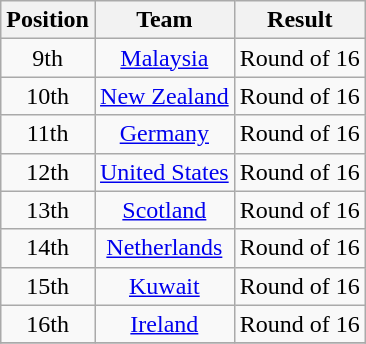<table class="wikitable" style="text-align: center;">
<tr>
<th>Position</th>
<th>Team</th>
<th>Result</th>
</tr>
<tr>
<td>9th</td>
<td> <a href='#'>Malaysia</a></td>
<td>Round of 16</td>
</tr>
<tr>
<td>10th</td>
<td> <a href='#'>New Zealand</a></td>
<td>Round of 16</td>
</tr>
<tr>
<td>11th</td>
<td> <a href='#'>Germany</a></td>
<td>Round of 16</td>
</tr>
<tr>
<td>12th</td>
<td> <a href='#'>United States</a></td>
<td>Round of 16</td>
</tr>
<tr>
<td>13th</td>
<td> <a href='#'>Scotland</a></td>
<td>Round of 16</td>
</tr>
<tr>
<td>14th</td>
<td> <a href='#'>Netherlands</a></td>
<td>Round of 16</td>
</tr>
<tr>
<td>15th</td>
<td> <a href='#'>Kuwait</a></td>
<td>Round of 16</td>
</tr>
<tr>
<td>16th</td>
<td> <a href='#'>Ireland</a></td>
<td>Round of 16</td>
</tr>
<tr>
</tr>
</table>
